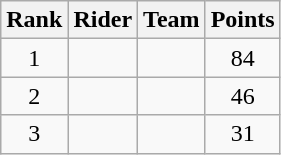<table class="wikitable">
<tr>
<th scope="col">Rank</th>
<th scope="col">Rider</th>
<th scope="col">Team</th>
<th scope="col">Points</th>
</tr>
<tr>
<td style="text-align:center;">1</td>
<td></td>
<td></td>
<td style="text-align:center;">84</td>
</tr>
<tr>
<td style="text-align:center;">2</td>
<td></td>
<td></td>
<td style="text-align:center;">46</td>
</tr>
<tr>
<td style="text-align:center;">3</td>
<td></td>
<td></td>
<td style="text-align:center;">31</td>
</tr>
</table>
